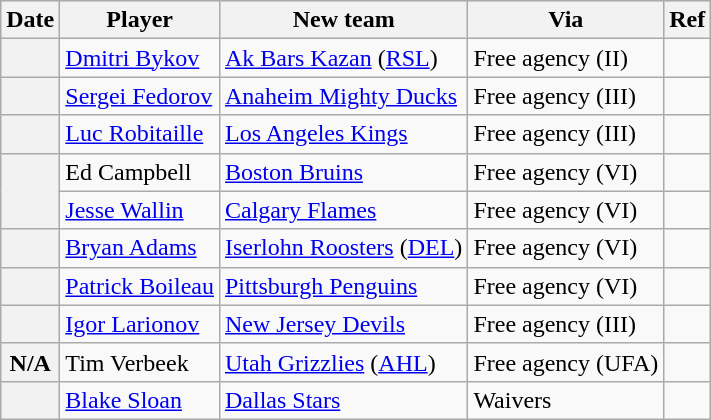<table class="wikitable plainrowheaders">
<tr style="background:#ddd; text-align:center;">
<th>Date</th>
<th>Player</th>
<th>New team</th>
<th>Via</th>
<th>Ref</th>
</tr>
<tr>
<th scope="row"></th>
<td><a href='#'>Dmitri Bykov</a></td>
<td><a href='#'>Ak Bars Kazan</a> (<a href='#'>RSL</a>)</td>
<td>Free agency (II)</td>
<td></td>
</tr>
<tr>
<th scope="row"></th>
<td><a href='#'>Sergei Fedorov</a></td>
<td><a href='#'>Anaheim Mighty Ducks</a></td>
<td>Free agency (III)</td>
<td></td>
</tr>
<tr>
<th scope="row"></th>
<td><a href='#'>Luc Robitaille</a></td>
<td><a href='#'>Los Angeles Kings</a></td>
<td>Free agency (III)</td>
<td></td>
</tr>
<tr>
<th scope="row" rowspan=2></th>
<td>Ed Campbell</td>
<td><a href='#'>Boston Bruins</a></td>
<td>Free agency (VI)</td>
<td></td>
</tr>
<tr>
<td><a href='#'>Jesse Wallin</a></td>
<td><a href='#'>Calgary Flames</a></td>
<td>Free agency (VI)</td>
<td></td>
</tr>
<tr>
<th scope="row"></th>
<td><a href='#'>Bryan Adams</a></td>
<td><a href='#'>Iserlohn Roosters</a> (<a href='#'>DEL</a>)</td>
<td>Free agency (VI)</td>
<td></td>
</tr>
<tr>
<th scope="row"></th>
<td><a href='#'>Patrick Boileau</a></td>
<td><a href='#'>Pittsburgh Penguins</a></td>
<td>Free agency (VI)</td>
<td></td>
</tr>
<tr>
<th scope="row"></th>
<td><a href='#'>Igor Larionov</a></td>
<td><a href='#'>New Jersey Devils</a></td>
<td>Free agency (III)</td>
<td></td>
</tr>
<tr>
<th scope="row">N/A</th>
<td>Tim Verbeek</td>
<td><a href='#'>Utah Grizzlies</a> (<a href='#'>AHL</a>)</td>
<td>Free agency (UFA)</td>
<td></td>
</tr>
<tr>
<th scope="row"></th>
<td><a href='#'>Blake Sloan</a></td>
<td><a href='#'>Dallas Stars</a></td>
<td>Waivers</td>
<td></td>
</tr>
</table>
